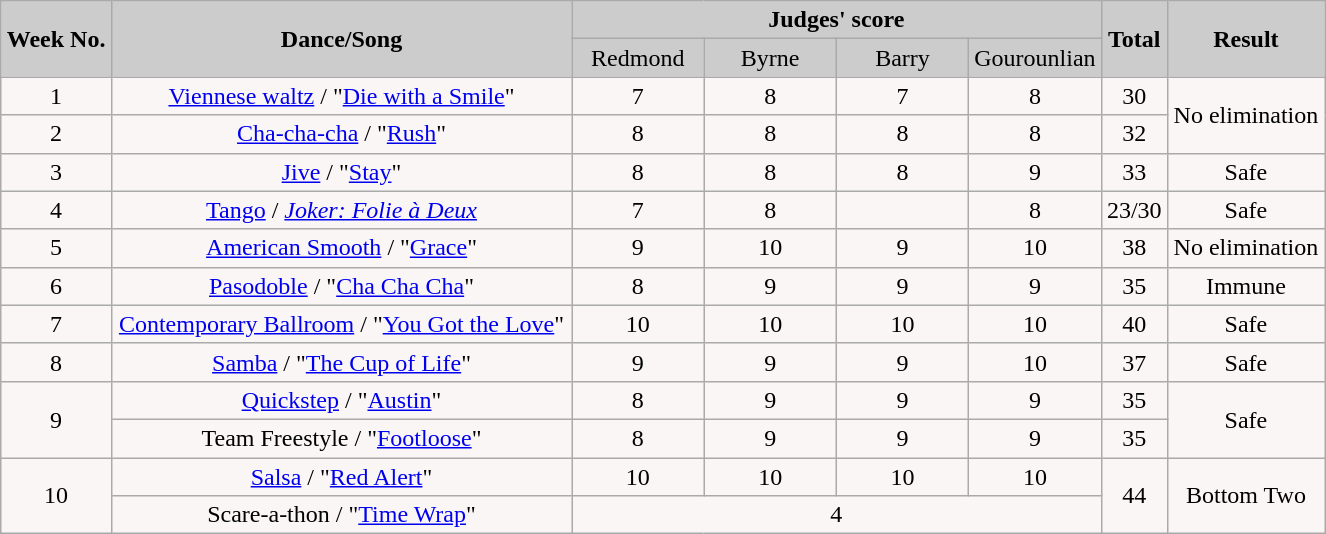<table class="wikitable collapsible">
<tr>
<th rowspan="2" style="background:#ccc; text-align:Center;"><strong>Week No.</strong></th>
<th rowspan="2" style="background:#ccc; text-align:Center;"><strong>Dance/Song</strong></th>
<th colspan="4" style="background:#ccc; text-align:Center;"><strong>Judges' score</strong></th>
<th rowspan="2" style="background:#ccc; text-align:Center;"><strong>Total</strong></th>
<th rowspan="2" style="background:#ccc; text-align:Center;"><strong>Result</strong></th>
</tr>
<tr style="text-align:center; background:#ccc;">
<td style="width:10%; ">Redmond</td>
<td style="width:10%; ">Byrne</td>
<td style="width:10%; ">Barry</td>
<td style="width:10%; ">Gourounlian</td>
</tr>
<tr style="text-align:center; background:#faf6f6;">
<td>1</td>
<td><a href='#'>Viennese waltz</a> / "<a href='#'>Die with a Smile</a>"</td>
<td>7</td>
<td>8</td>
<td>7</td>
<td>8</td>
<td>30</td>
<td rowspan="2">No elimination</td>
</tr>
<tr style="text-align:center; background:#faf6f6;">
<td>2</td>
<td><a href='#'>Cha-cha-cha</a> / "<a href='#'>Rush</a>"</td>
<td>8</td>
<td>8</td>
<td>8</td>
<td>8</td>
<td>32</td>
</tr>
<tr style="text-align:center; background:#faf6f6;">
<td>3</td>
<td><a href='#'>Jive</a> / "<a href='#'>Stay</a>"</td>
<td>8</td>
<td>8</td>
<td>8</td>
<td>9</td>
<td>33</td>
<td>Safe</td>
</tr>
<tr style="text-align:center; background:#faf6f6;">
<td>4</td>
<td><a href='#'>Tango</a> / <em><a href='#'>Joker: Folie à Deux</a></em></td>
<td>7</td>
<td>8</td>
<td></td>
<td>8</td>
<td>23/30</td>
<td>Safe</td>
</tr>
<tr style="text-align:center; background:#faf6f6;">
<td>5</td>
<td><a href='#'>American Smooth</a> / "<a href='#'>Grace</a>"</td>
<td>9</td>
<td>10</td>
<td>9</td>
<td>10</td>
<td>38</td>
<td>No elimination</td>
</tr>
<tr style="text-align:center; background:#faf6f6;">
<td>6</td>
<td><a href='#'>Pasodoble</a> / "<a href='#'>Cha Cha Cha</a>"</td>
<td>8</td>
<td>9</td>
<td>9</td>
<td>9</td>
<td>35</td>
<td>Immune</td>
</tr>
<tr style="text-align:center; background:#faf6f6;">
<td>7</td>
<td><a href='#'>Contemporary Ballroom</a> / "<a href='#'>You Got the Love</a>"</td>
<td>10</td>
<td>10</td>
<td>10</td>
<td>10</td>
<td>40</td>
<td>Safe</td>
</tr>
<tr style="text-align:center; background:#faf6f6;">
<td>8</td>
<td><a href='#'>Samba</a> / "<a href='#'>The Cup of Life</a>"</td>
<td>9</td>
<td>9</td>
<td>9</td>
<td>10</td>
<td>37</td>
<td>Safe</td>
</tr>
<tr style="text-align:center; background:#faf6f6;">
<td rowspan="2">9</td>
<td><a href='#'>Quickstep</a> / "<a href='#'>Austin</a>"</td>
<td>8</td>
<td>9</td>
<td>9</td>
<td>9</td>
<td>35</td>
<td rowspan="2">Safe</td>
</tr>
<tr style="text-align:center; background:#faf6f6;">
<td>Team Freestyle / "<a href='#'>Footloose</a>"</td>
<td>8</td>
<td>9</td>
<td>9</td>
<td>9</td>
<td>35</td>
</tr>
<tr style="text-align:center; background:#faf6f6;">
<td rowspan="2">10</td>
<td><a href='#'>Salsa</a> / "<a href='#'>Red Alert</a>"</td>
<td>10</td>
<td>10</td>
<td>10</td>
<td>10</td>
<td rowspan="2">44</td>
<td rowspan="2">Bottom Two</td>
</tr>
<tr style="text-align:center; background:#faf6f6;">
<td>Scare-a-thon / "<a href='#'>Time Wrap</a>"</td>
<td colspan="4">4</td>
</tr>
</table>
